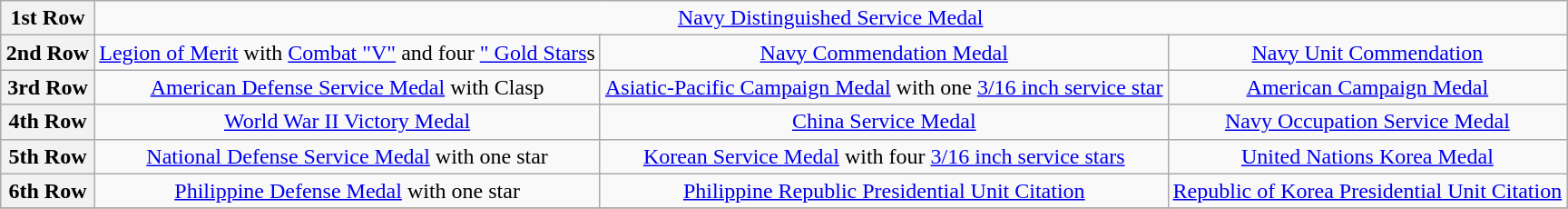<table class="wikitable" style="margin:1em auto; text-align:center;">
<tr>
<th>1st Row</th>
<td colspan="14"><a href='#'>Navy Distinguished Service Medal</a></td>
</tr>
<tr>
<th>2nd Row</th>
<td colspan="3"><a href='#'>Legion of Merit</a> with <a href='#'>Combat "V"</a> and four <a href='#'>" Gold Stars</a>s</td>
<td colspan="3"><a href='#'>Navy Commendation Medal</a></td>
<td colspan="3"><a href='#'>Navy Unit Commendation</a></td>
</tr>
<tr>
<th>3rd Row</th>
<td colspan="3"><a href='#'>American Defense Service Medal</a> with Clasp</td>
<td colspan="3"><a href='#'>Asiatic-Pacific Campaign Medal</a> with one <a href='#'>3/16 inch service star</a></td>
<td colspan="3"><a href='#'>American Campaign Medal</a></td>
</tr>
<tr>
<th>4th Row</th>
<td colspan="3"><a href='#'>World War II Victory Medal</a></td>
<td colspan="3"><a href='#'>China Service Medal</a></td>
<td colspan="3"><a href='#'>Navy Occupation Service Medal</a></td>
</tr>
<tr>
<th>5th Row</th>
<td colspan="3"><a href='#'>National Defense Service Medal</a> with one star</td>
<td colspan="3"><a href='#'>Korean Service Medal</a> with four <a href='#'>3/16 inch service stars</a></td>
<td colspan="3"><a href='#'>United Nations Korea Medal</a></td>
</tr>
<tr>
<th>6th Row</th>
<td colspan="3"><a href='#'>Philippine Defense Medal</a> with one star</td>
<td colspan="3"><a href='#'>Philippine Republic Presidential Unit Citation</a></td>
<td colspan="3"><a href='#'>Republic of Korea Presidential Unit Citation</a></td>
</tr>
<tr>
</tr>
</table>
